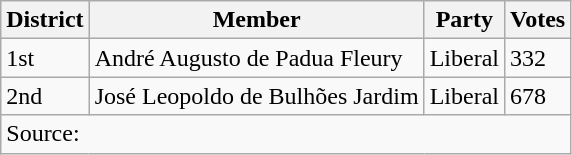<table class="wikitable">
<tr>
<th>District</th>
<th>Member</th>
<th>Party</th>
<th>Votes</th>
</tr>
<tr>
<td>1st</td>
<td>André Augusto de Padua Fleury</td>
<td>Liberal</td>
<td>332</td>
</tr>
<tr>
<td>2nd</td>
<td>José Leopoldo de Bulhões Jardim</td>
<td>Liberal</td>
<td>678</td>
</tr>
<tr>
<td colspan="4">Source: </td>
</tr>
</table>
